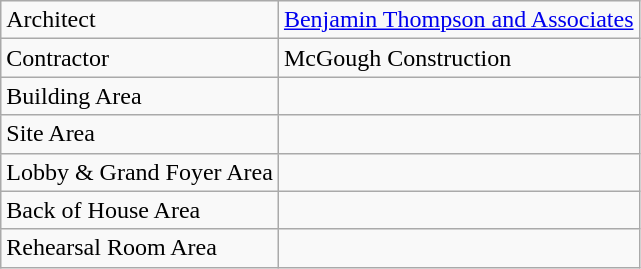<table class="wikitable">
<tr>
<td>Architect</td>
<td><a href='#'>Benjamin Thompson and Associates</a></td>
</tr>
<tr>
<td>Contractor</td>
<td>McGough Construction</td>
</tr>
<tr>
<td>Building Area</td>
<td></td>
</tr>
<tr>
<td>Site Area</td>
<td></td>
</tr>
<tr>
<td>Lobby & Grand Foyer Area</td>
<td></td>
</tr>
<tr>
<td>Back of House Area</td>
<td></td>
</tr>
<tr>
<td>Rehearsal Room Area</td>
<td></td>
</tr>
</table>
